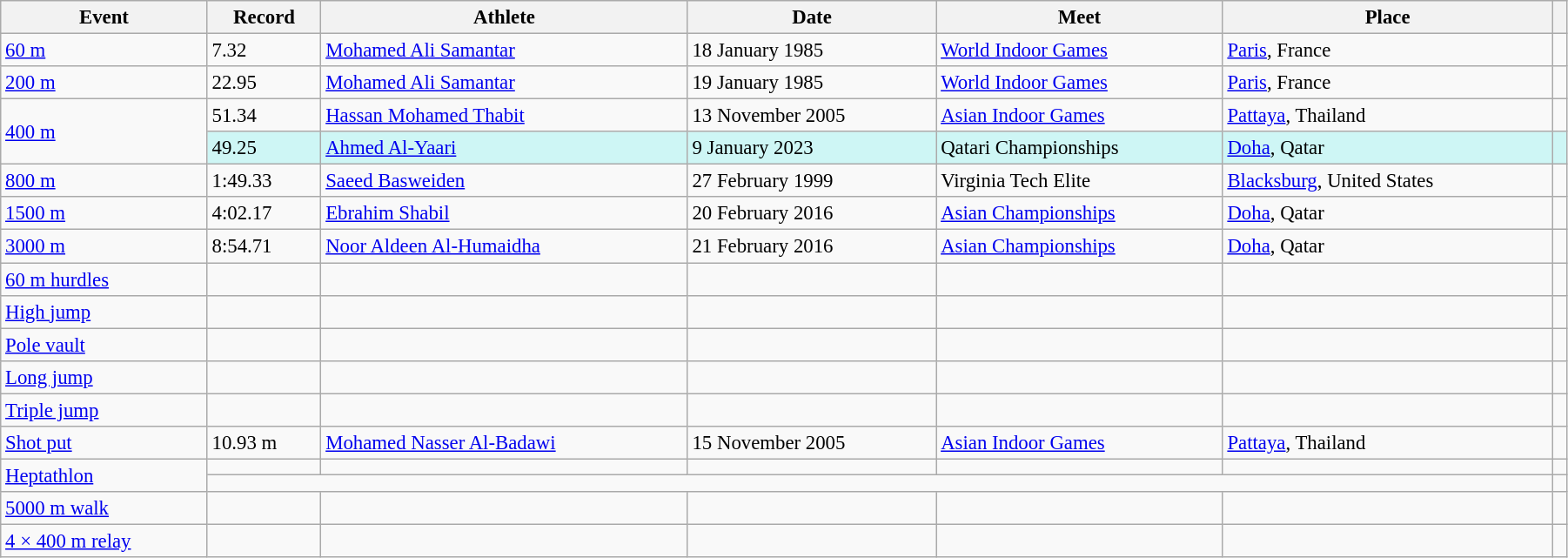<table class="wikitable" style="font-size:95%; width: 95%;">
<tr>
<th>Event</th>
<th>Record</th>
<th>Athlete</th>
<th>Date</th>
<th>Meet</th>
<th>Place</th>
<th></th>
</tr>
<tr>
<td><a href='#'>60 m</a></td>
<td>7.32</td>
<td><a href='#'>Mohamed Ali Samantar</a></td>
<td>18 January 1985</td>
<td><a href='#'>World Indoor Games</a></td>
<td><a href='#'>Paris</a>, France</td>
<td></td>
</tr>
<tr>
<td><a href='#'>200 m</a></td>
<td>22.95</td>
<td><a href='#'>Mohamed Ali Samantar</a></td>
<td>19 January 1985</td>
<td><a href='#'>World Indoor Games</a></td>
<td><a href='#'>Paris</a>, France</td>
<td></td>
</tr>
<tr>
<td rowspan=2><a href='#'>400 m</a></td>
<td>51.34</td>
<td><a href='#'>Hassan Mohamed Thabit</a></td>
<td>13 November 2005</td>
<td><a href='#'>Asian Indoor Games</a></td>
<td><a href='#'>Pattaya</a>, Thailand</td>
<td></td>
</tr>
<tr bgcolor="#CEF6F5">
<td>49.25</td>
<td><a href='#'>Ahmed Al-Yaari</a></td>
<td>9 January 2023</td>
<td>Qatari Championships</td>
<td><a href='#'>Doha</a>, Qatar</td>
<td></td>
</tr>
<tr>
<td><a href='#'>800 m</a></td>
<td>1:49.33</td>
<td><a href='#'>Saeed Basweiden</a></td>
<td>27 February 1999</td>
<td>Virginia Tech Elite</td>
<td><a href='#'>Blacksburg</a>, United States</td>
<td></td>
</tr>
<tr>
<td><a href='#'>1500 m</a></td>
<td>4:02.17</td>
<td><a href='#'>Ebrahim Shabil</a></td>
<td>20 February 2016</td>
<td><a href='#'>Asian Championships</a></td>
<td><a href='#'>Doha</a>, Qatar</td>
<td></td>
</tr>
<tr>
<td><a href='#'>3000 m</a></td>
<td>8:54.71</td>
<td><a href='#'>Noor Aldeen Al-Humaidha</a></td>
<td>21 February 2016</td>
<td><a href='#'>Asian Championships</a></td>
<td><a href='#'>Doha</a>, Qatar</td>
<td></td>
</tr>
<tr>
<td><a href='#'>60 m hurdles</a></td>
<td></td>
<td></td>
<td></td>
<td></td>
<td></td>
<td></td>
</tr>
<tr>
<td><a href='#'>High jump</a></td>
<td></td>
<td></td>
<td></td>
<td></td>
<td></td>
<td></td>
</tr>
<tr>
<td><a href='#'>Pole vault</a></td>
<td></td>
<td></td>
<td></td>
<td></td>
<td></td>
<td></td>
</tr>
<tr>
<td><a href='#'>Long jump</a></td>
<td></td>
<td></td>
<td></td>
<td></td>
<td></td>
<td></td>
</tr>
<tr>
<td><a href='#'>Triple jump</a></td>
<td></td>
<td></td>
<td></td>
<td></td>
<td></td>
<td></td>
</tr>
<tr>
<td><a href='#'>Shot put</a></td>
<td>10.93 m</td>
<td><a href='#'>Mohamed Nasser Al-Badawi</a></td>
<td>15 November 2005</td>
<td><a href='#'>Asian Indoor Games</a></td>
<td><a href='#'>Pattaya</a>, Thailand</td>
<td></td>
</tr>
<tr>
<td rowspan=2><a href='#'>Heptathlon</a></td>
<td></td>
<td></td>
<td></td>
<td></td>
<td></td>
<td></td>
</tr>
<tr>
<td colspan=5></td>
<td></td>
</tr>
<tr>
<td><a href='#'>5000 m walk</a></td>
<td></td>
<td></td>
<td></td>
<td></td>
<td></td>
<td></td>
</tr>
<tr>
<td><a href='#'>4 × 400 m relay</a></td>
<td></td>
<td></td>
<td></td>
<td></td>
<td></td>
<td></td>
</tr>
</table>
